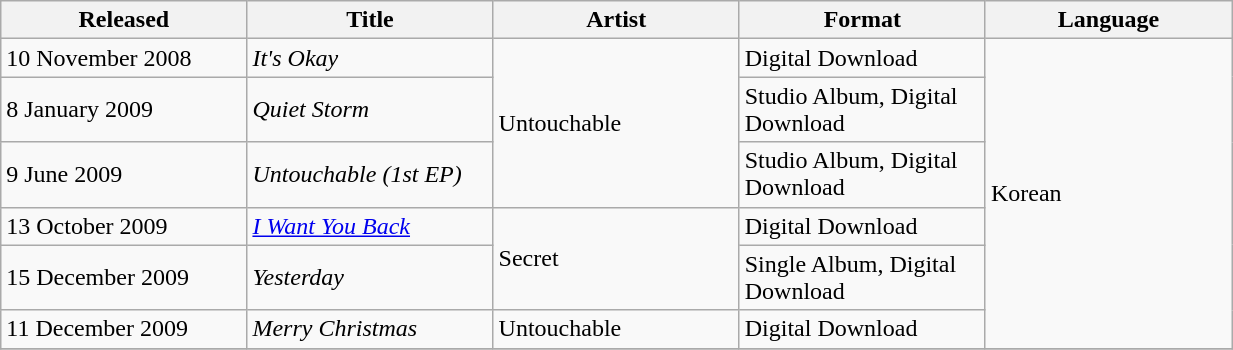<table class="wikitable sortable" align="left center" style="width:65%;">
<tr>
<th style="width:20%;">Released</th>
<th style="width:20%;">Title</th>
<th style="width:20%;">Artist</th>
<th style="width:20%;">Format</th>
<th style="width:20%;">Language</th>
</tr>
<tr>
<td>10 November 2008</td>
<td><em>It's Okay</em></td>
<td rowspan="3">Untouchable</td>
<td>Digital Download</td>
<td rowspan="6">Korean</td>
</tr>
<tr>
<td>8 January 2009</td>
<td><em>Quiet Storm</em></td>
<td>Studio Album, Digital Download</td>
</tr>
<tr>
<td>9 June 2009</td>
<td><em>Untouchable (1st EP)</em></td>
<td>Studio Album, Digital Download</td>
</tr>
<tr>
<td>13 October 2009</td>
<td><em><a href='#'>I Want You Back</a></em></td>
<td rowspan="2">Secret</td>
<td>Digital Download</td>
</tr>
<tr>
<td>15 December 2009</td>
<td><em>Yesterday</em></td>
<td>Single Album, Digital Download</td>
</tr>
<tr>
<td>11 December 2009</td>
<td><em>Merry Christmas</em></td>
<td>Untouchable</td>
<td>Digital Download</td>
</tr>
<tr>
</tr>
</table>
